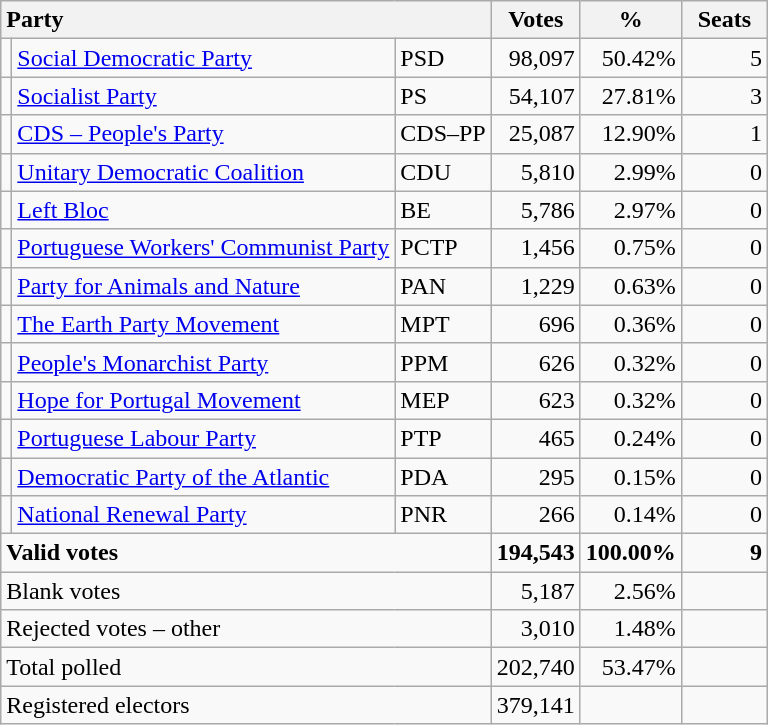<table class="wikitable" border="1" style="text-align:right;">
<tr>
<th style="text-align:left;" colspan=3>Party</th>
<th align=center width="50">Votes</th>
<th align=center width="50">%</th>
<th align=center width="50">Seats</th>
</tr>
<tr>
<td></td>
<td align=left><a href='#'>Social Democratic Party</a></td>
<td align=left>PSD</td>
<td>98,097</td>
<td>50.42%</td>
<td>5</td>
</tr>
<tr>
<td></td>
<td align=left><a href='#'>Socialist Party</a></td>
<td align=left>PS</td>
<td>54,107</td>
<td>27.81%</td>
<td>3</td>
</tr>
<tr>
<td></td>
<td align=left><a href='#'>CDS – People's Party</a></td>
<td align=left style="white-space: nowrap;">CDS–PP</td>
<td>25,087</td>
<td>12.90%</td>
<td>1</td>
</tr>
<tr>
<td></td>
<td align=left style="white-space: nowrap;"><a href='#'>Unitary Democratic Coalition</a></td>
<td align=left>CDU</td>
<td>5,810</td>
<td>2.99%</td>
<td>0</td>
</tr>
<tr>
<td></td>
<td align=left><a href='#'>Left Bloc</a></td>
<td align=left>BE</td>
<td>5,786</td>
<td>2.97%</td>
<td>0</td>
</tr>
<tr>
<td></td>
<td align=left><a href='#'>Portuguese Workers' Communist Party</a></td>
<td align=left>PCTP</td>
<td>1,456</td>
<td>0.75%</td>
<td>0</td>
</tr>
<tr>
<td></td>
<td align=left><a href='#'>Party for Animals and Nature</a></td>
<td align=left>PAN</td>
<td>1,229</td>
<td>0.63%</td>
<td>0</td>
</tr>
<tr>
<td></td>
<td align=left><a href='#'>The Earth Party Movement</a></td>
<td align=left>MPT</td>
<td>696</td>
<td>0.36%</td>
<td>0</td>
</tr>
<tr>
<td></td>
<td align=left><a href='#'>People's Monarchist Party</a></td>
<td align=left>PPM</td>
<td>626</td>
<td>0.32%</td>
<td>0</td>
</tr>
<tr>
<td></td>
<td align=left><a href='#'>Hope for Portugal Movement</a></td>
<td align=left>MEP</td>
<td>623</td>
<td>0.32%</td>
<td>0</td>
</tr>
<tr>
<td></td>
<td align=left><a href='#'>Portuguese Labour Party</a></td>
<td align=left>PTP</td>
<td>465</td>
<td>0.24%</td>
<td>0</td>
</tr>
<tr>
<td></td>
<td align=left><a href='#'>Democratic Party of the Atlantic</a></td>
<td align=left>PDA</td>
<td>295</td>
<td>0.15%</td>
<td>0</td>
</tr>
<tr>
<td></td>
<td align=left><a href='#'>National Renewal Party</a></td>
<td align=left>PNR</td>
<td>266</td>
<td>0.14%</td>
<td>0</td>
</tr>
<tr style="font-weight:bold">
<td align=left colspan=3>Valid votes</td>
<td>194,543</td>
<td>100.00%</td>
<td>9</td>
</tr>
<tr>
<td align=left colspan=3>Blank votes</td>
<td>5,187</td>
<td>2.56%</td>
<td></td>
</tr>
<tr>
<td align=left colspan=3>Rejected votes – other</td>
<td>3,010</td>
<td>1.48%</td>
<td></td>
</tr>
<tr>
<td align=left colspan=3>Total polled</td>
<td>202,740</td>
<td>53.47%</td>
<td></td>
</tr>
<tr>
<td align=left colspan=3>Registered electors</td>
<td>379,141</td>
<td></td>
<td></td>
</tr>
</table>
